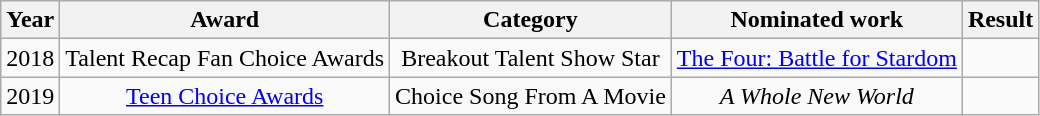<table class="wikitable sortable" style="text-align: center;">
<tr>
<th>Year</th>
<th>Award</th>
<th>Category</th>
<th>Nominated work</th>
<th>Result</th>
</tr>
<tr>
<td>2018</td>
<td>Talent Recap Fan Choice Awards</td>
<td>Breakout Talent Show Star</td>
<td><a href='#'>The Four: Battle for Stardom</a></td>
<td></td>
</tr>
<tr>
<td>2019</td>
<td><a href='#'>Teen Choice Awards</a></td>
<td>Choice Song From A Movie</td>
<td><em>A Whole New World</em></td>
<td></td>
</tr>
</table>
